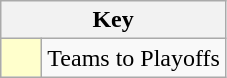<table class="wikitable" style="text-align: center;">
<tr>
<th colspan=2>Key</th>
</tr>
<tr>
<td style="background:#ffc; width:20px;"></td>
<td align=left>Teams to Playoffs</td>
</tr>
</table>
